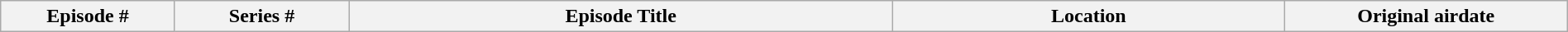<table class="wikitable plainrowheaders" style="width:100%; margin:auto;">
<tr>
<th style="width:8%;">Episode #</th>
<th style="width:8%;">Series #</th>
<th style="width:25%;">Episode Title</th>
<th style="width:18%;">Location</th>
<th style="width:13%;">Original airdate<br>
</th>
</tr>
</table>
